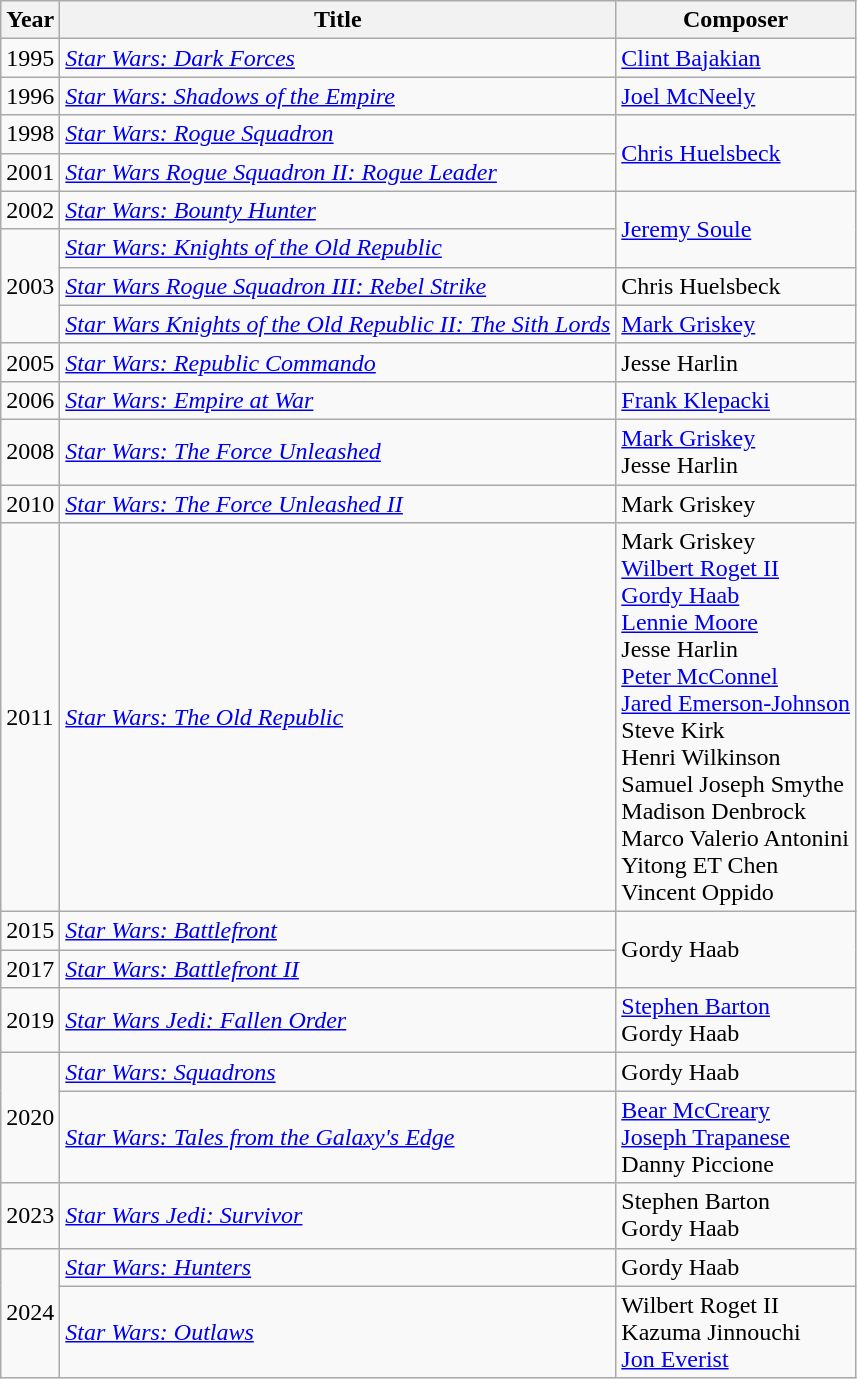<table class="wikitable" style=" #aaa solid; font-size:100%;">
<tr>
<th>Year</th>
<th>Title</th>
<th>Composer</th>
</tr>
<tr>
<td>1995</td>
<td><em><a href='#'>Star Wars: Dark Forces</a></em></td>
<td><a href='#'>Clint Bajakian</a></td>
</tr>
<tr>
<td>1996</td>
<td><em><a href='#'>Star Wars: Shadows of the Empire</a></em></td>
<td><a href='#'>Joel McNeely</a></td>
</tr>
<tr>
<td>1998</td>
<td><em><a href='#'>Star Wars: Rogue Squadron</a></em></td>
<td rowspan="2"><a href='#'>Chris Huelsbeck</a></td>
</tr>
<tr>
<td>2001</td>
<td><em><a href='#'>Star Wars Rogue Squadron II: Rogue Leader</a></em></td>
</tr>
<tr>
<td>2002</td>
<td><em><a href='#'>Star Wars: Bounty Hunter</a></em></td>
<td rowspan="2"><a href='#'>Jeremy Soule</a></td>
</tr>
<tr>
<td rowspan="3">2003</td>
<td><em><a href='#'>Star Wars: Knights of the Old Republic</a></em></td>
</tr>
<tr>
<td><em><a href='#'>Star Wars Rogue Squadron III: Rebel Strike</a></em></td>
<td>Chris Huelsbeck</td>
</tr>
<tr>
<td><em><a href='#'>Star Wars Knights of the Old Republic II: The Sith Lords</a></em></td>
<td><a href='#'>Mark Griskey</a></td>
</tr>
<tr>
<td>2005</td>
<td><em><a href='#'>Star Wars: Republic Commando</a></em></td>
<td>Jesse Harlin</td>
</tr>
<tr>
<td>2006</td>
<td><em><a href='#'>Star Wars: Empire at War</a></em></td>
<td><a href='#'>Frank Klepacki</a></td>
</tr>
<tr>
<td>2008</td>
<td><em><a href='#'>Star Wars: The Force Unleashed</a></em></td>
<td><a href='#'>Mark Griskey</a><br>Jesse Harlin</td>
</tr>
<tr>
<td>2010</td>
<td><em><a href='#'>Star Wars: The Force Unleashed II</a></em></td>
<td>Mark Griskey</td>
</tr>
<tr>
<td>2011</td>
<td><em><a href='#'>Star Wars: The Old Republic</a></em></td>
<td>Mark Griskey<br><a href='#'>Wilbert Roget II</a><br><a href='#'>Gordy Haab</a><br><a href='#'>Lennie Moore</a><br>Jesse Harlin<br><a href='#'>Peter McConnel</a><br><a href='#'>Jared Emerson-Johnson</a><br>Steve Kirk<br>Henri Wilkinson<br>Samuel Joseph Smythe<br>Madison Denbrock<br>Marco Valerio Antonini<br>Yitong ET Chen<br>Vincent Oppido</td>
</tr>
<tr>
<td>2015</td>
<td><em><a href='#'>Star Wars: Battlefront</a></em></td>
<td rowspan="2">Gordy Haab</td>
</tr>
<tr>
<td>2017</td>
<td><em><a href='#'>Star Wars: Battlefront II</a></em></td>
</tr>
<tr>
<td>2019</td>
<td><em><a href='#'>Star Wars Jedi: Fallen Order</a></em></td>
<td><a href='#'>Stephen Barton</a><br>Gordy Haab</td>
</tr>
<tr>
<td rowspan="2">2020</td>
<td><em><a href='#'>Star Wars: Squadrons</a></em></td>
<td>Gordy Haab</td>
</tr>
<tr>
<td><em><a href='#'>Star Wars: Tales from the Galaxy's Edge</a></em></td>
<td><a href='#'>Bear McCreary</a><br><a href='#'>Joseph Trapanese</a><br>Danny Piccione</td>
</tr>
<tr>
<td>2023</td>
<td><em><a href='#'>Star Wars Jedi: Survivor</a></em></td>
<td>Stephen Barton<br>Gordy Haab</td>
</tr>
<tr>
<td rowspan="2">2024</td>
<td><a href='#'><em>Star Wars: Hunters</em></a></td>
<td>Gordy Haab</td>
</tr>
<tr>
<td><em><a href='#'>Star Wars: Outlaws</a></em></td>
<td>Wilbert Roget II<br>Kazuma Jinnouchi<br><a href='#'>Jon Everist</a></td>
</tr>
</table>
